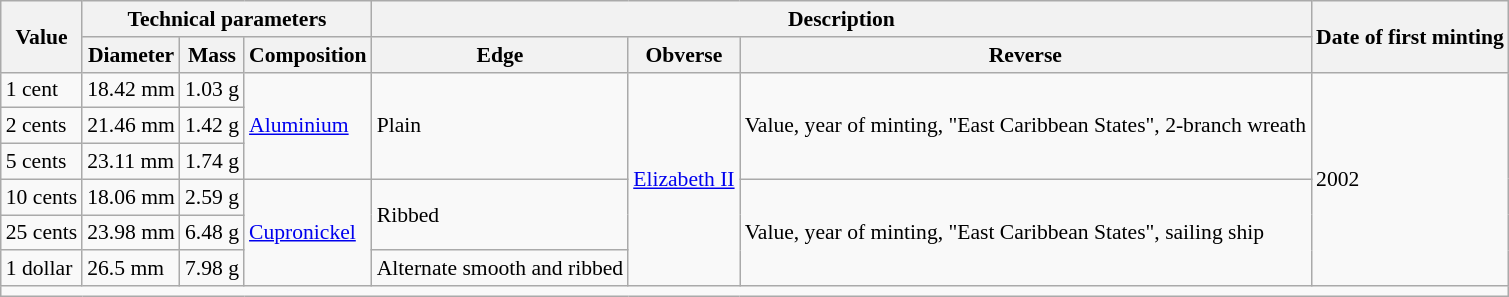<table class="wikitable" style="font-size: 90%">
<tr>
<th rowspan="2">Value</th>
<th colspan="3">Technical parameters</th>
<th colspan="3">Description</th>
<th rowspan="2">Date of first minting</th>
</tr>
<tr>
<th>Diameter</th>
<th>Mass</th>
<th>Composition</th>
<th>Edge</th>
<th>Obverse</th>
<th>Reverse</th>
</tr>
<tr>
<td>1 cent</td>
<td>18.42 mm</td>
<td>1.03 g</td>
<td rowspan="3"><a href='#'>Aluminium</a></td>
<td rowspan="3">Plain</td>
<td rowspan="6"><a href='#'>Elizabeth II</a></td>
<td rowspan="3">Value, year of minting, "East Caribbean States", 2-branch wreath</td>
<td rowspan="6">2002</td>
</tr>
<tr>
<td>2 cents</td>
<td>21.46 mm</td>
<td>1.42 g</td>
</tr>
<tr>
<td>5 cents</td>
<td>23.11 mm</td>
<td>1.74 g</td>
</tr>
<tr>
<td>10 cents</td>
<td>18.06 mm</td>
<td>2.59 g</td>
<td rowspan="3"><a href='#'>Cupronickel</a></td>
<td rowspan="2">Ribbed</td>
<td rowspan="3">Value, year of minting, "East Caribbean States", sailing ship</td>
</tr>
<tr>
<td>25 cents</td>
<td>23.98 mm</td>
<td>6.48 g</td>
</tr>
<tr>
<td>1 dollar</td>
<td>26.5 mm</td>
<td>7.98 g</td>
<td>Alternate smooth and ribbed</td>
</tr>
<tr>
<td colspan="8"></td>
</tr>
</table>
